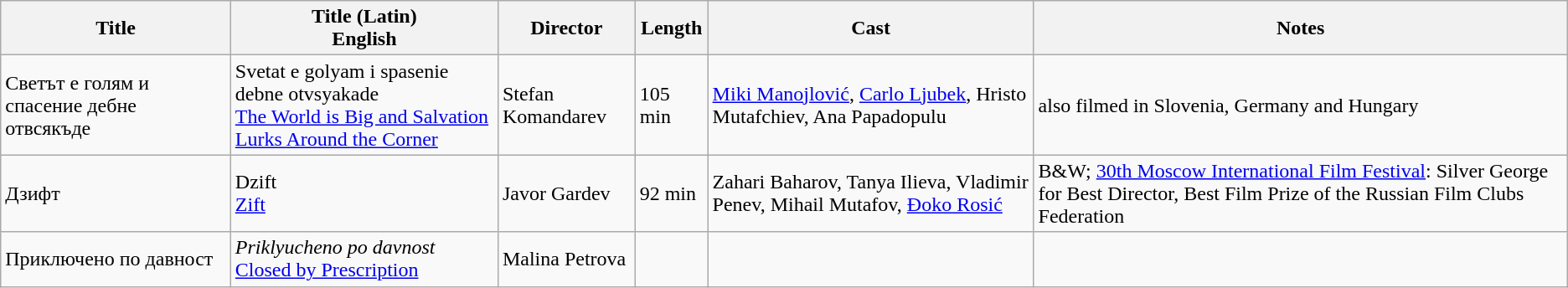<table class="wikitable">
<tr>
<th>Title</th>
<th>Title (Latin)<br>English</th>
<th>Director</th>
<th>Length</th>
<th>Cast</th>
<th>Notes</th>
</tr>
<tr>
<td>Светът е голям и спасение дебне отвсякъде</td>
<td>Svetat e golyam i spasenie debne otvsyakade<br><a href='#'>The World is Big and Salvation Lurks Around the Corner</a></td>
<td>Stefan Komandarev</td>
<td>105 min</td>
<td><a href='#'>Miki Manojlović</a>, <a href='#'>Carlo Ljubek</a>, Hristo Mutafchiev, Ana Papadopulu</td>
<td>also filmed in Slovenia, Germany  and Hungary</td>
</tr>
<tr>
<td>Дзифт</td>
<td>Dzift<br><a href='#'>Zift</a></td>
<td>Javor Gardev</td>
<td>92 min</td>
<td>Zahari Baharov, Tanya Ilieva, Vladimir Penev, Mihail Mutafov, <a href='#'>Đoko Rosić</a></td>
<td>B&W; <a href='#'>30th Moscow International Film Festival</a>: Silver George for Best Director, Best Film Prize of the Russian Film Clubs Federation</td>
</tr>
<tr>
<td>Приключено по давност</td>
<td><em>Priklyucheno po davnost</em><br><a href='#'>Closed by Prescription</a></td>
<td>Malina Petrova</td>
<td></td>
<td></td>
<td></td>
</tr>
</table>
